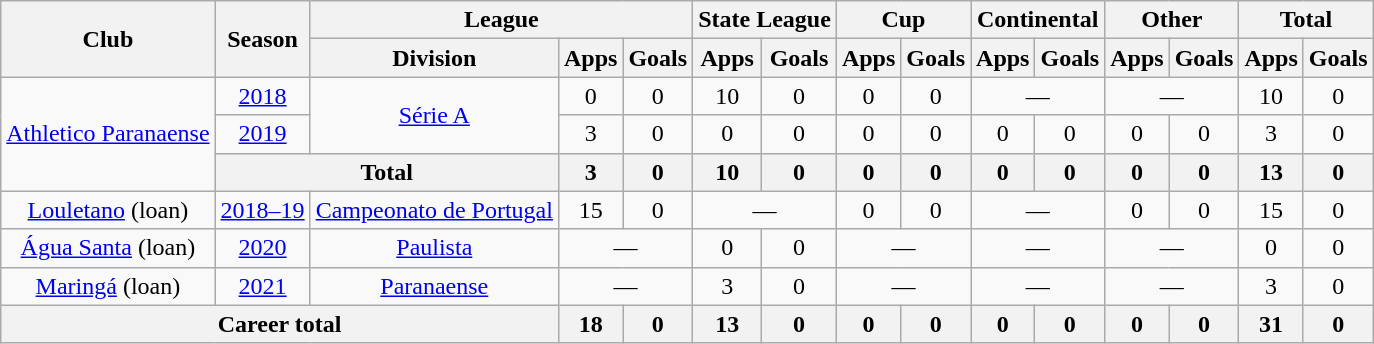<table class="wikitable" style="text-align: center">
<tr>
<th rowspan="2">Club</th>
<th rowspan="2">Season</th>
<th colspan="3">League</th>
<th colspan="2">State League</th>
<th colspan="2">Cup</th>
<th colspan="2">Continental</th>
<th colspan="2">Other</th>
<th colspan="2">Total</th>
</tr>
<tr>
<th>Division</th>
<th>Apps</th>
<th>Goals</th>
<th>Apps</th>
<th>Goals</th>
<th>Apps</th>
<th>Goals</th>
<th>Apps</th>
<th>Goals</th>
<th>Apps</th>
<th>Goals</th>
<th>Apps</th>
<th>Goals</th>
</tr>
<tr>
<td rowspan="3"><a href='#'>Athletico Paranaense</a></td>
<td><a href='#'>2018</a></td>
<td rowspan="2"><a href='#'>Série A</a></td>
<td>0</td>
<td>0</td>
<td>10</td>
<td>0</td>
<td>0</td>
<td>0</td>
<td colspan="2">—</td>
<td colspan="2">—</td>
<td>10</td>
<td>0</td>
</tr>
<tr>
<td><a href='#'>2019</a></td>
<td>3</td>
<td>0</td>
<td>0</td>
<td>0</td>
<td>0</td>
<td>0</td>
<td>0</td>
<td>0</td>
<td>0</td>
<td>0</td>
<td>3</td>
<td>0</td>
</tr>
<tr>
<th colspan="2"><strong>Total</strong></th>
<th>3</th>
<th>0</th>
<th>10</th>
<th>0</th>
<th>0</th>
<th>0</th>
<th>0</th>
<th>0</th>
<th>0</th>
<th>0</th>
<th>13</th>
<th>0</th>
</tr>
<tr>
<td><a href='#'>Louletano</a> (loan)</td>
<td><a href='#'>2018–19</a></td>
<td><a href='#'>Campeonato de Portugal</a></td>
<td>15</td>
<td>0</td>
<td colspan="2">—</td>
<td>0</td>
<td>0</td>
<td colspan="2">—</td>
<td>0</td>
<td>0</td>
<td>15</td>
<td>0</td>
</tr>
<tr>
<td><a href='#'>Água Santa</a> (loan)</td>
<td><a href='#'>2020</a></td>
<td><a href='#'>Paulista</a></td>
<td colspan="2">—</td>
<td>0</td>
<td>0</td>
<td colspan="2">—</td>
<td colspan="2">—</td>
<td colspan="2">—</td>
<td>0</td>
<td>0</td>
</tr>
<tr>
<td><a href='#'>Maringá</a> (loan)</td>
<td><a href='#'>2021</a></td>
<td><a href='#'>Paranaense</a></td>
<td colspan="2">—</td>
<td>3</td>
<td>0</td>
<td colspan="2">—</td>
<td colspan="2">—</td>
<td colspan="2">—</td>
<td>3</td>
<td>0</td>
</tr>
<tr>
<th colspan="3"><strong>Career total</strong></th>
<th>18</th>
<th>0</th>
<th>13</th>
<th>0</th>
<th>0</th>
<th>0</th>
<th>0</th>
<th>0</th>
<th>0</th>
<th>0</th>
<th>31</th>
<th>0</th>
</tr>
</table>
